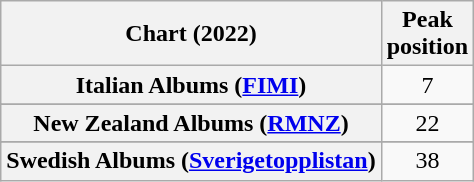<table class="wikitable sortable plainrowheaders" style="text-align:center">
<tr>
<th scope="col">Chart (2022)</th>
<th scope="col">Peak<br>position</th>
</tr>
<tr>
<th scope="row">Italian Albums (<a href='#'>FIMI</a>)</th>
<td>7</td>
</tr>
<tr>
</tr>
<tr>
<th scope="row">New Zealand Albums (<a href='#'>RMNZ</a>)</th>
<td>22</td>
</tr>
<tr>
</tr>
<tr>
<th scope="row">Swedish Albums (<a href='#'>Sverigetopplistan</a>)</th>
<td>38</td>
</tr>
</table>
